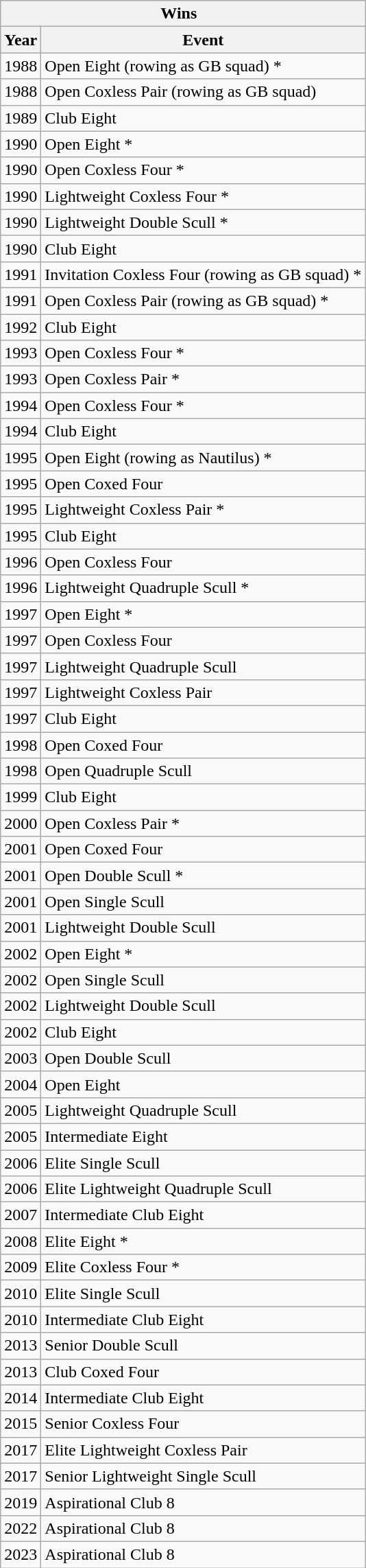<table class="wikitable collapsible collapsed">
<tr>
<th colspan="2">Wins  </th>
</tr>
<tr>
<th>Year</th>
<th>Event</th>
</tr>
<tr>
<td>1988</td>
<td>Open Eight (rowing as GB squad) *</td>
</tr>
<tr>
<td>1988</td>
<td>Open Coxless Pair (rowing as GB squad)</td>
</tr>
<tr>
<td>1989</td>
<td>Club Eight</td>
</tr>
<tr>
<td>1990</td>
<td>Open Eight *</td>
</tr>
<tr>
<td>1990</td>
<td>Open Coxless Four *</td>
</tr>
<tr>
<td>1990</td>
<td>Lightweight Coxless Four *</td>
</tr>
<tr>
<td>1990</td>
<td>Lightweight Double Scull *</td>
</tr>
<tr>
<td>1990</td>
<td>Club Eight</td>
</tr>
<tr>
<td>1991</td>
<td>Invitation Coxless Four (rowing as GB squad) *</td>
</tr>
<tr>
<td>1991</td>
<td>Open Coxless Pair (rowing as GB squad) *</td>
</tr>
<tr>
<td>1992</td>
<td>Club Eight</td>
</tr>
<tr>
<td>1993</td>
<td>Open Coxless Four *</td>
</tr>
<tr>
<td>1993</td>
<td>Open Coxless Pair *</td>
</tr>
<tr>
<td>1994</td>
<td>Open Coxless Four *</td>
</tr>
<tr>
<td>1994</td>
<td>Club Eight</td>
</tr>
<tr>
<td>1995</td>
<td>Open Eight (rowing as Nautilus) *</td>
</tr>
<tr>
<td>1995</td>
<td>Open Coxed Four</td>
</tr>
<tr>
<td>1995</td>
<td>Lightweight Coxless Pair *</td>
</tr>
<tr>
<td>1995</td>
<td>Club Eight</td>
</tr>
<tr>
<td>1996</td>
<td>Open Coxless Four</td>
</tr>
<tr>
<td>1996</td>
<td>Lightweight Quadruple Scull *</td>
</tr>
<tr>
<td>1997</td>
<td>Open Eight *</td>
</tr>
<tr>
<td>1997</td>
<td>Open Coxless Four</td>
</tr>
<tr>
<td>1997</td>
<td>Lightweight Quadruple Scull</td>
</tr>
<tr>
<td>1997</td>
<td>Lightweight Coxless Pair</td>
</tr>
<tr>
<td>1997</td>
<td>Club Eight</td>
</tr>
<tr>
<td>1998</td>
<td>Open Coxed Four</td>
</tr>
<tr>
<td>1998</td>
<td>Open Quadruple Scull</td>
</tr>
<tr>
<td>1999</td>
<td>Club Eight</td>
</tr>
<tr>
<td>2000</td>
<td>Open Coxless Pair *</td>
</tr>
<tr>
<td>2001</td>
<td>Open Coxed Four</td>
</tr>
<tr>
<td>2001</td>
<td>Open Double Scull *</td>
</tr>
<tr>
<td>2001</td>
<td>Open Single Scull</td>
</tr>
<tr>
<td>2001</td>
<td>Lightweight Double Scull</td>
</tr>
<tr>
<td>2002</td>
<td>Open Eight *</td>
</tr>
<tr>
<td>2002</td>
<td>Open Single Scull</td>
</tr>
<tr>
<td>2002</td>
<td>Lightweight Double Scull</td>
</tr>
<tr>
<td>2002</td>
<td>Club Eight</td>
</tr>
<tr>
<td>2003</td>
<td>Open Double Scull</td>
</tr>
<tr>
<td>2004</td>
<td>Open Eight</td>
</tr>
<tr>
<td>2005</td>
<td>Lightweight Quadruple Scull</td>
</tr>
<tr>
<td>2005</td>
<td>Intermediate Eight</td>
</tr>
<tr>
<td>2006</td>
<td>Elite Single Scull</td>
</tr>
<tr>
<td>2006</td>
<td>Elite Lightweight Quadruple Scull</td>
</tr>
<tr>
<td>2007</td>
<td>Intermediate Club Eight</td>
</tr>
<tr>
<td>2008</td>
<td>Elite Eight *</td>
</tr>
<tr>
<td>2009</td>
<td>Elite Coxless Four *</td>
</tr>
<tr>
<td>2010</td>
<td>Elite Single Scull</td>
</tr>
<tr>
<td>2010</td>
<td>Intermediate Club Eight</td>
</tr>
<tr>
<td>2013</td>
<td>Senior Double Scull</td>
</tr>
<tr>
<td>2013</td>
<td>Club Coxed Four</td>
</tr>
<tr>
<td>2014</td>
<td>Intermediate Club Eight</td>
</tr>
<tr>
<td>2015</td>
<td>Senior Coxless Four</td>
</tr>
<tr>
<td>2017</td>
<td>Elite Lightweight Coxless Pair</td>
</tr>
<tr>
<td>2017</td>
<td>Senior Lightweight Single Scull</td>
</tr>
<tr>
<td>2019</td>
<td>Aspirational Club 8</td>
</tr>
<tr>
<td>2022</td>
<td>Aspirational Club 8</td>
</tr>
<tr>
<td>2023</td>
<td>Aspirational Club 8</td>
</tr>
</table>
